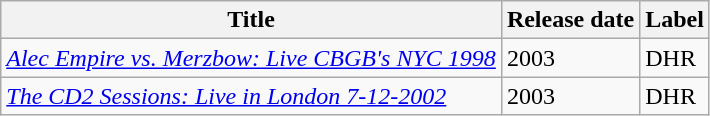<table class="wikitable">
<tr>
<th>Title</th>
<th>Release date</th>
<th>Label</th>
</tr>
<tr>
<td style="vertical-align:top;"><em><a href='#'>Alec Empire vs. Merzbow: Live CBGB's NYC 1998</a></em></td>
<td style="vertical-align:top;">2003</td>
<td style="vertical-align:top;">DHR</td>
</tr>
<tr>
<td style="vertical-align:top;"><em><a href='#'>The CD2 Sessions: Live in London 7-12-2002</a></em></td>
<td style="vertical-align:top;">2003</td>
<td style="vertical-align:top;">DHR</td>
</tr>
</table>
